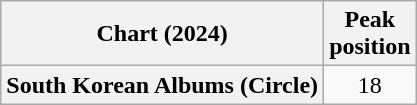<table class="wikitable plainrowheaders" style="text-align:center">
<tr>
<th scope="col">Chart (2024)</th>
<th scope="col">Peak<br>position</th>
</tr>
<tr>
<th scope="row">South Korean Albums (Circle)</th>
<td>18</td>
</tr>
</table>
